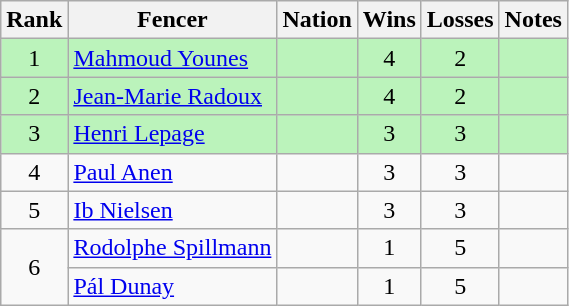<table class="wikitable sortable" style="text-align: center;">
<tr>
<th>Rank</th>
<th>Fencer</th>
<th>Nation</th>
<th>Wins</th>
<th>Losses</th>
<th>Notes</th>
</tr>
<tr style="background:#bbf3bb;">
<td>1</td>
<td align=left><a href='#'>Mahmoud Younes</a></td>
<td align=left></td>
<td>4</td>
<td>2</td>
<td></td>
</tr>
<tr style="background:#bbf3bb;">
<td>2</td>
<td align=left><a href='#'>Jean-Marie Radoux</a></td>
<td align=left></td>
<td>4</td>
<td>2</td>
<td></td>
</tr>
<tr style="background:#bbf3bb;">
<td>3</td>
<td align=left><a href='#'>Henri Lepage</a></td>
<td align=left></td>
<td>3</td>
<td>3</td>
<td></td>
</tr>
<tr>
<td>4</td>
<td align=left><a href='#'>Paul Anen</a></td>
<td align=left></td>
<td>3</td>
<td>3</td>
<td></td>
</tr>
<tr>
<td>5</td>
<td align=left><a href='#'>Ib Nielsen</a></td>
<td align=left></td>
<td>3</td>
<td>3</td>
<td></td>
</tr>
<tr>
<td rowspan=2>6</td>
<td align=left><a href='#'>Rodolphe Spillmann</a></td>
<td align=left></td>
<td>1</td>
<td>5</td>
<td></td>
</tr>
<tr>
<td align=left><a href='#'>Pál Dunay</a></td>
<td align=left></td>
<td>1</td>
<td>5</td>
<td></td>
</tr>
</table>
